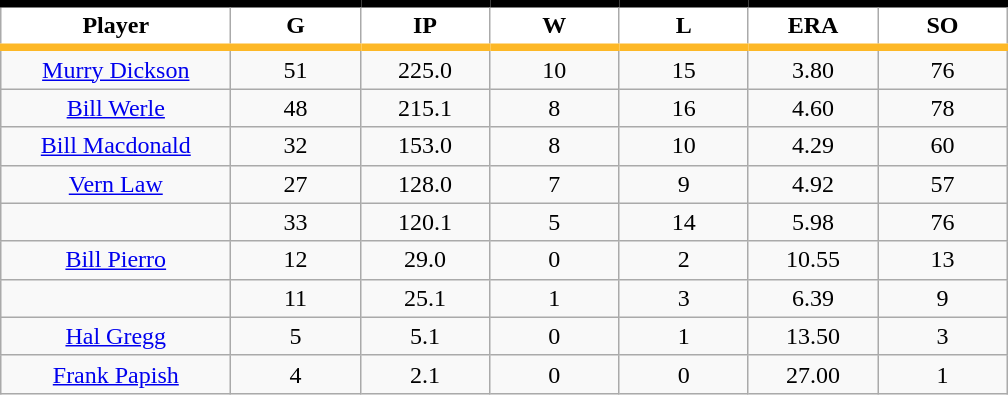<table class="wikitable sortable">
<tr>
<th style="background:#FFFFFF; border-top:#000000 5px solid; border-bottom:#FDB827 5px solid;" width="16%">Player</th>
<th style="background:#FFFFFF; border-top:#000000 5px solid; border-bottom:#FDB827 5px solid;" width="9%">G</th>
<th style="background:#FFFFFF; border-top:#000000 5px solid; border-bottom:#FDB827 5px solid;" width="9%">IP</th>
<th style="background:#FFFFFF; border-top:#000000 5px solid; border-bottom:#FDB827 5px solid;" width="9%">W</th>
<th style="background:#FFFFFF; border-top:#000000 5px solid; border-bottom:#FDB827 5px solid;" width="9%">L</th>
<th style="background:#FFFFFF; border-top:#000000 5px solid; border-bottom:#FDB827 5px solid;" width="9%">ERA</th>
<th style="background:#FFFFFF; border-top:#000000 5px solid; border-bottom:#FDB827 5px solid;" width="9%">SO</th>
</tr>
<tr align="center">
<td><a href='#'>Murry Dickson</a></td>
<td>51</td>
<td>225.0</td>
<td>10</td>
<td>15</td>
<td>3.80</td>
<td>76</td>
</tr>
<tr align="center">
<td><a href='#'>Bill Werle</a></td>
<td>48</td>
<td>215.1</td>
<td>8</td>
<td>16</td>
<td>4.60</td>
<td>78</td>
</tr>
<tr align="center">
<td><a href='#'>Bill Macdonald</a></td>
<td>32</td>
<td>153.0</td>
<td>8</td>
<td>10</td>
<td>4.29</td>
<td>60</td>
</tr>
<tr align="center">
<td><a href='#'>Vern Law</a></td>
<td>27</td>
<td>128.0</td>
<td>7</td>
<td>9</td>
<td>4.92</td>
<td>57</td>
</tr>
<tr align="center">
<td></td>
<td>33</td>
<td>120.1</td>
<td>5</td>
<td>14</td>
<td>5.98</td>
<td>76</td>
</tr>
<tr align="center">
<td><a href='#'>Bill Pierro</a></td>
<td>12</td>
<td>29.0</td>
<td>0</td>
<td>2</td>
<td>10.55</td>
<td>13</td>
</tr>
<tr align="center">
<td></td>
<td>11</td>
<td>25.1</td>
<td>1</td>
<td>3</td>
<td>6.39</td>
<td>9</td>
</tr>
<tr align="center">
<td><a href='#'>Hal Gregg</a></td>
<td>5</td>
<td>5.1</td>
<td>0</td>
<td>1</td>
<td>13.50</td>
<td>3</td>
</tr>
<tr align="center">
<td><a href='#'>Frank Papish</a></td>
<td>4</td>
<td>2.1</td>
<td>0</td>
<td>0</td>
<td>27.00</td>
<td>1</td>
</tr>
</table>
